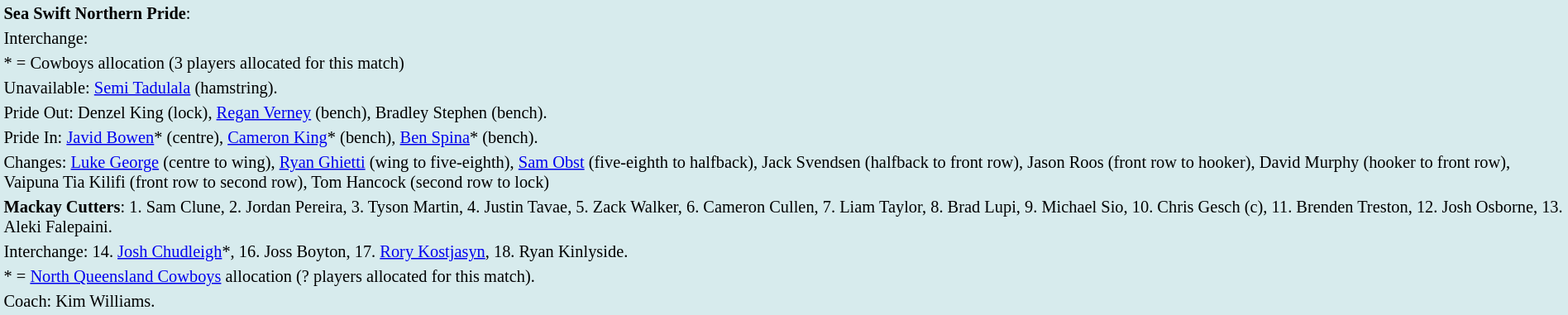<table style="background:#d7ebed; font-size:85%; width:100%;">
<tr>
<td><strong>Sea Swift Northern Pride</strong>:             </td>
</tr>
<tr>
<td>Interchange:   </td>
</tr>
<tr>
<td>* = Cowboys allocation (3 players allocated for this match)</td>
</tr>
<tr>
<td>Unavailable: <a href='#'>Semi Tadulala</a> (hamstring).</td>
</tr>
<tr>
<td>Pride Out: Denzel King (lock), <a href='#'>Regan Verney</a> (bench), Bradley Stephen (bench).</td>
</tr>
<tr>
<td>Pride In: <a href='#'>Javid Bowen</a>* (centre), <a href='#'>Cameron King</a>* (bench), <a href='#'>Ben Spina</a>* (bench).</td>
</tr>
<tr>
<td>Changes: <a href='#'>Luke George</a> (centre to wing), <a href='#'>Ryan Ghietti</a> (wing to five-eighth), <a href='#'>Sam Obst</a> (five-eighth to halfback), Jack Svendsen (halfback to front row), Jason Roos (front row to hooker), David Murphy (hooker to front row), Vaipuna Tia Kilifi (front row to second row), Tom Hancock (second row to lock)</td>
</tr>
<tr>
<td><strong>Mackay Cutters</strong>:  1. Sam Clune, 2. Jordan Pereira, 3. Tyson Martin, 4. Justin Tavae, 5. Zack Walker, 6. Cameron Cullen, 7. Liam Taylor, 8. Brad Lupi, 9. Michael Sio, 10. Chris Gesch (c), 11. Brenden Treston, 12. Josh Osborne, 13. Aleki Falepaini.</td>
</tr>
<tr>
<td>Interchange: 14. <a href='#'>Josh Chudleigh</a>*, 16. Joss Boyton, 17. <a href='#'>Rory Kostjasyn</a>, 18. Ryan Kinlyside.</td>
</tr>
<tr>
<td>* = <a href='#'>North Queensland Cowboys</a> allocation (? players allocated for this match).</td>
</tr>
<tr>
<td>Coach: Kim Williams.</td>
</tr>
</table>
